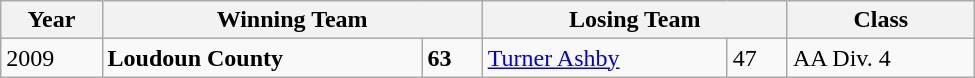<table class="wikitable collapsible collapsed" style="width:650px;">
<tr>
<th>Year</th>
<th colspan=2>Winning Team</th>
<th colspan=2>Losing Team</th>
<th>Class</th>
</tr>
<tr>
<td>2009</td>
<td><strong>Loudoun County</strong></td>
<td><strong>63</strong></td>
<td><a href='#'>Turner Ashby</a></td>
<td>47</td>
<td>AA Div. 4</td>
</tr>
</table>
